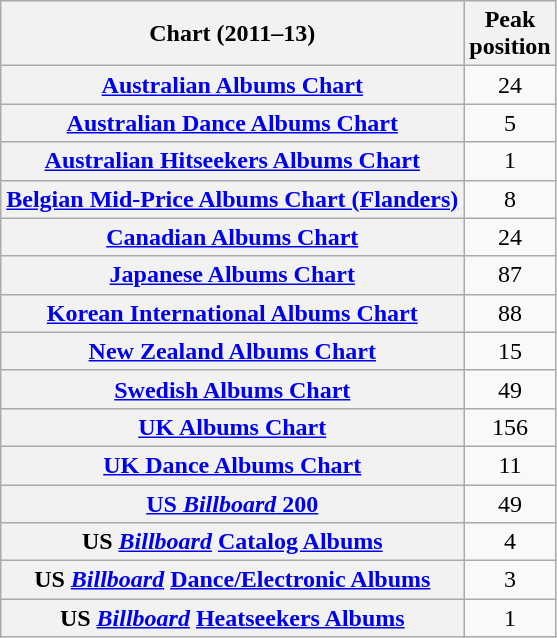<table class="wikitable plainrowheaders sortable">
<tr>
<th>Chart (2011–13)</th>
<th>Peak<br>position</th>
</tr>
<tr>
<th scope="row"><a href='#'>Australian Albums Chart</a></th>
<td style="text-align:center;">24</td>
</tr>
<tr>
<th scope="row"><a href='#'>Australian Dance Albums Chart</a></th>
<td style="text-align:center;">5</td>
</tr>
<tr>
<th scope="row"><a href='#'>Australian Hitseekers Albums Chart</a></th>
<td style="text-align:center;">1</td>
</tr>
<tr>
<th scope="row"><a href='#'>Belgian Mid-Price Albums Chart (Flanders)</a></th>
<td style="text-align:center;">8</td>
</tr>
<tr>
<th scope="row"><a href='#'>Canadian Albums Chart</a></th>
<td style="text-align:center;">24</td>
</tr>
<tr>
<th scope="row"><a href='#'>Japanese Albums Chart</a></th>
<td style="text-align:center;">87</td>
</tr>
<tr>
<th scope="row"><a href='#'>Korean International Albums Chart</a></th>
<td style="text-align:center;">88</td>
</tr>
<tr>
<th scope="row"><a href='#'>New Zealand Albums Chart</a></th>
<td style="text-align:center;">15</td>
</tr>
<tr>
<th scope="row"><a href='#'>Swedish Albums Chart</a></th>
<td style="text-align:center;">49</td>
</tr>
<tr>
<th scope="row"><a href='#'>UK Albums Chart</a></th>
<td style="text-align:center;">156</td>
</tr>
<tr>
<th scope="row"><a href='#'>UK Dance Albums Chart</a></th>
<td style="text-align:center;">11</td>
</tr>
<tr>
<th scope="row"><a href='#'>US <em>Billboard</em> 200</a></th>
<td style="text-align:center;">49</td>
</tr>
<tr>
<th scope="row">US <em><a href='#'>Billboard</a></em> <a href='#'>Catalog Albums</a></th>
<td style="text-align:center;">4</td>
</tr>
<tr>
<th scope="row">US <em><a href='#'>Billboard</a></em> <a href='#'>Dance/Electronic Albums</a></th>
<td style="text-align:center;">3</td>
</tr>
<tr>
<th scope="row">US <em><a href='#'>Billboard</a></em> <a href='#'>Heatseekers Albums</a></th>
<td style="text-align:center;">1</td>
</tr>
</table>
